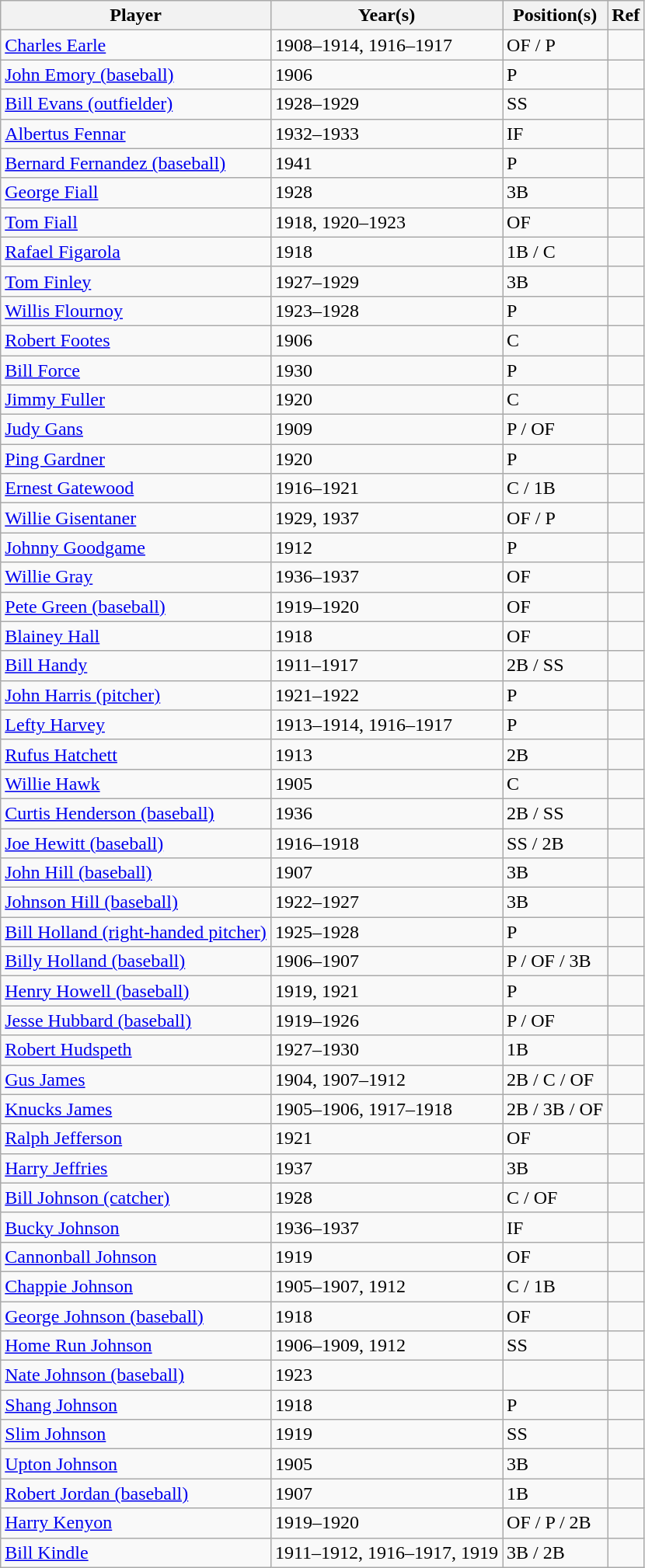<table class="wikitable">
<tr>
<th>Player</th>
<th>Year(s)</th>
<th>Position(s)</th>
<th>Ref</th>
</tr>
<tr>
<td><a href='#'>Charles Earle</a></td>
<td>1908–1914, 1916–1917</td>
<td>OF / P</td>
<td></td>
</tr>
<tr>
<td><a href='#'>John Emory (baseball)</a></td>
<td>1906</td>
<td>P</td>
<td></td>
</tr>
<tr>
<td><a href='#'>Bill Evans (outfielder)</a></td>
<td>1928–1929</td>
<td>SS</td>
<td></td>
</tr>
<tr>
<td><a href='#'>Albertus Fennar</a></td>
<td>1932–1933</td>
<td>IF</td>
<td></td>
</tr>
<tr>
<td><a href='#'>Bernard Fernandez (baseball)</a></td>
<td>1941</td>
<td>P</td>
<td></td>
</tr>
<tr>
<td><a href='#'>George Fiall</a></td>
<td>1928</td>
<td>3B</td>
<td></td>
</tr>
<tr>
<td><a href='#'>Tom Fiall</a></td>
<td>1918, 1920–1923</td>
<td>OF</td>
<td></td>
</tr>
<tr>
<td><a href='#'>Rafael Figarola</a></td>
<td>1918</td>
<td>1B / C</td>
<td></td>
</tr>
<tr>
<td><a href='#'>Tom Finley</a></td>
<td>1927–1929</td>
<td>3B</td>
<td></td>
</tr>
<tr>
<td><a href='#'>Willis Flournoy</a></td>
<td>1923–1928</td>
<td>P</td>
<td></td>
</tr>
<tr>
<td><a href='#'>Robert Footes</a></td>
<td>1906</td>
<td>C</td>
<td></td>
</tr>
<tr>
<td><a href='#'>Bill Force</a></td>
<td>1930</td>
<td>P</td>
<td></td>
</tr>
<tr>
<td><a href='#'>Jimmy Fuller</a></td>
<td>1920</td>
<td>C</td>
<td></td>
</tr>
<tr>
<td><a href='#'>Judy Gans</a></td>
<td>1909</td>
<td>P / OF</td>
<td></td>
</tr>
<tr>
<td><a href='#'>Ping Gardner</a></td>
<td>1920</td>
<td>P</td>
<td></td>
</tr>
<tr>
<td><a href='#'>Ernest Gatewood</a></td>
<td>1916–1921</td>
<td>C / 1B</td>
<td></td>
</tr>
<tr>
<td><a href='#'>Willie Gisentaner</a></td>
<td>1929, 1937</td>
<td>OF / P</td>
<td></td>
</tr>
<tr>
<td><a href='#'>Johnny Goodgame</a></td>
<td>1912</td>
<td>P</td>
<td></td>
</tr>
<tr>
<td><a href='#'>Willie Gray</a></td>
<td>1936–1937</td>
<td>OF</td>
<td></td>
</tr>
<tr>
<td><a href='#'>Pete Green (baseball)</a></td>
<td>1919–1920</td>
<td>OF</td>
<td></td>
</tr>
<tr>
<td><a href='#'>Blainey Hall</a></td>
<td>1918</td>
<td>OF</td>
<td></td>
</tr>
<tr>
<td><a href='#'>Bill Handy</a></td>
<td>1911–1917</td>
<td>2B / SS</td>
<td></td>
</tr>
<tr>
<td><a href='#'>John Harris (pitcher)</a></td>
<td>1921–1922</td>
<td>P</td>
<td></td>
</tr>
<tr>
<td><a href='#'>Lefty Harvey</a></td>
<td>1913–1914, 1916–1917</td>
<td>P</td>
<td></td>
</tr>
<tr>
<td><a href='#'>Rufus Hatchett</a></td>
<td>1913</td>
<td>2B</td>
<td></td>
</tr>
<tr>
<td><a href='#'>Willie Hawk</a></td>
<td>1905</td>
<td>C</td>
<td></td>
</tr>
<tr>
<td><a href='#'>Curtis Henderson (baseball)</a></td>
<td>1936</td>
<td>2B / SS</td>
<td></td>
</tr>
<tr>
<td><a href='#'>Joe Hewitt (baseball)</a></td>
<td>1916–1918</td>
<td>SS / 2B</td>
<td></td>
</tr>
<tr>
<td><a href='#'>John Hill (baseball)</a></td>
<td>1907</td>
<td>3B</td>
<td></td>
</tr>
<tr>
<td><a href='#'>Johnson Hill (baseball)</a></td>
<td>1922–1927</td>
<td>3B</td>
<td></td>
</tr>
<tr>
<td><a href='#'>Bill Holland (right-handed pitcher)</a></td>
<td>1925–1928</td>
<td>P</td>
<td></td>
</tr>
<tr>
<td><a href='#'>Billy Holland (baseball)</a></td>
<td>1906–1907</td>
<td>P / OF / 3B</td>
<td></td>
</tr>
<tr>
<td><a href='#'>Henry Howell (baseball)</a></td>
<td>1919, 1921</td>
<td>P</td>
<td></td>
</tr>
<tr>
<td><a href='#'>Jesse Hubbard (baseball)</a></td>
<td>1919–1926</td>
<td>P / OF</td>
<td></td>
</tr>
<tr>
<td><a href='#'>Robert Hudspeth</a></td>
<td>1927–1930</td>
<td>1B</td>
<td></td>
</tr>
<tr>
<td><a href='#'>Gus James</a></td>
<td>1904, 1907–1912</td>
<td>2B / C / OF</td>
<td></td>
</tr>
<tr>
<td><a href='#'>Knucks James</a></td>
<td>1905–1906, 1917–1918</td>
<td>2B / 3B / OF</td>
<td></td>
</tr>
<tr>
<td><a href='#'>Ralph Jefferson</a></td>
<td>1921</td>
<td>OF</td>
<td></td>
</tr>
<tr>
<td><a href='#'>Harry Jeffries</a></td>
<td>1937</td>
<td>3B</td>
<td></td>
</tr>
<tr>
<td><a href='#'>Bill Johnson (catcher)</a></td>
<td>1928</td>
<td>C / OF</td>
<td></td>
</tr>
<tr>
<td><a href='#'>Bucky Johnson</a></td>
<td>1936–1937</td>
<td>IF</td>
<td></td>
</tr>
<tr>
<td><a href='#'>Cannonball Johnson</a></td>
<td>1919</td>
<td>OF</td>
<td></td>
</tr>
<tr>
<td><a href='#'>Chappie Johnson</a></td>
<td>1905–1907, 1912</td>
<td>C / 1B</td>
<td></td>
</tr>
<tr>
<td><a href='#'>George Johnson (baseball)</a></td>
<td>1918</td>
<td>OF</td>
<td></td>
</tr>
<tr>
<td><a href='#'>Home Run Johnson</a></td>
<td>1906–1909, 1912</td>
<td>SS</td>
<td></td>
</tr>
<tr>
<td><a href='#'>Nate Johnson (baseball)</a></td>
<td>1923</td>
<td></td>
<td></td>
</tr>
<tr>
<td><a href='#'>Shang Johnson</a></td>
<td>1918</td>
<td>P</td>
<td></td>
</tr>
<tr>
<td><a href='#'>Slim Johnson</a></td>
<td>1919</td>
<td>SS</td>
<td></td>
</tr>
<tr>
<td><a href='#'>Upton Johnson</a></td>
<td>1905</td>
<td>3B</td>
<td></td>
</tr>
<tr>
<td><a href='#'>Robert Jordan (baseball)</a></td>
<td>1907</td>
<td>1B</td>
<td></td>
</tr>
<tr>
<td><a href='#'>Harry Kenyon</a></td>
<td>1919–1920</td>
<td>OF / P / 2B</td>
<td></td>
</tr>
<tr>
<td><a href='#'>Bill Kindle</a></td>
<td>1911–1912, 1916–1917, 1919</td>
<td>3B / 2B</td>
<td></td>
</tr>
</table>
